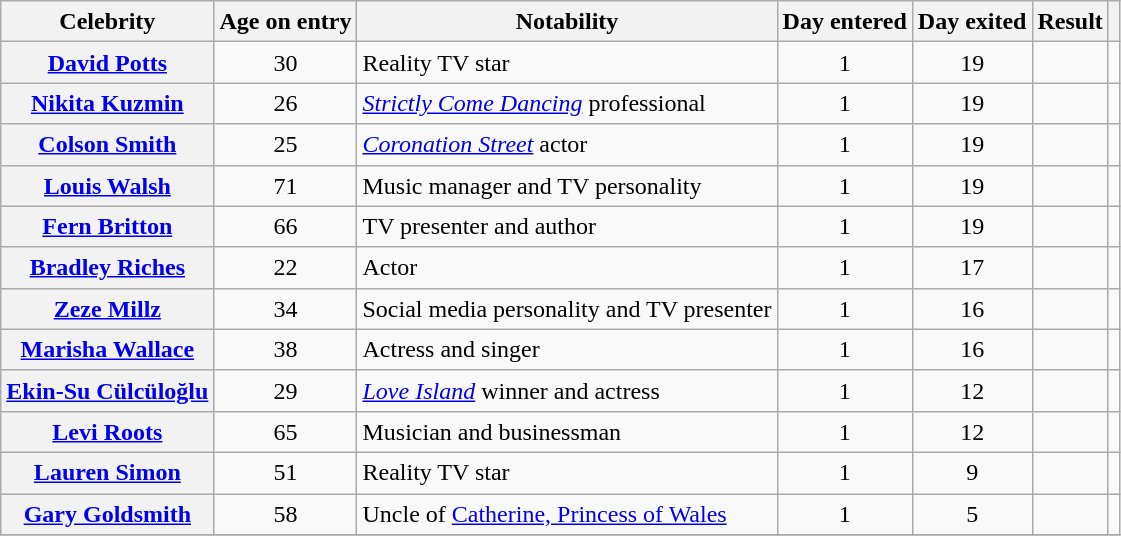<table class="wikitable sortable" style="text-align:left; line-height:20px; width:auto;">
<tr>
<th scope="col">Celebrity</th>
<th scope="col">Age on entry</th>
<th scope="col">Notability</th>
<th scope="col">Day entered</th>
<th scope="col">Day exited</th>
<th scope="col">Result</th>
<th scope="col"></th>
</tr>
<tr>
<th scope="row"><a href='#'>David Potts</a></th>
<td align="center">30</td>
<td>Reality TV star</td>
<td align="center">1</td>
<td align="center">19</td>
<td></td>
<td align="center"></td>
</tr>
<tr>
<th scope="row"><a href='#'>Nikita Kuzmin</a></th>
<td align="center">26</td>
<td><em><a href='#'>Strictly Come Dancing</a></em> professional</td>
<td align="center">1</td>
<td align="center">19</td>
<td></td>
<td align="center"></td>
</tr>
<tr>
<th scope="row"><a href='#'>Colson Smith</a></th>
<td align="center">25</td>
<td><em><a href='#'>Coronation Street</a></em> actor</td>
<td align="center">1</td>
<td align="center">19</td>
<td></td>
<td align="center"></td>
</tr>
<tr>
<th scope="row"><a href='#'>Louis Walsh</a></th>
<td align="center">71</td>
<td>Music manager and TV personality</td>
<td align="center">1</td>
<td align="center">19</td>
<td></td>
<td align="center"></td>
</tr>
<tr>
<th scope="row"><a href='#'>Fern Britton</a></th>
<td align="center">66</td>
<td>TV presenter and author</td>
<td align="center">1</td>
<td align="center">19</td>
<td></td>
<td align="center"></td>
</tr>
<tr>
<th scope="row"><a href='#'>Bradley Riches</a></th>
<td align="center">22</td>
<td>Actor</td>
<td align="center">1</td>
<td align="center">17</td>
<td></td>
<td align="center"></td>
</tr>
<tr>
<th scope="row"><a href='#'>Zeze Millz</a></th>
<td align="center">34</td>
<td>Social media personality and TV presenter</td>
<td align="center">1</td>
<td align="center">16</td>
<td></td>
<td align="center"></td>
</tr>
<tr>
<th scope="row"><a href='#'>Marisha Wallace</a></th>
<td align="center">38</td>
<td>Actress and singer</td>
<td align="center">1</td>
<td align="center">16</td>
<td></td>
<td align="center"></td>
</tr>
<tr>
<th scope="row"><a href='#'>Ekin-Su Cülcüloğlu</a></th>
<td align="center">29</td>
<td><em><a href='#'>Love Island</a></em> winner and actress</td>
<td align="center">1</td>
<td align="center">12</td>
<td></td>
<td align="center"></td>
</tr>
<tr>
<th scope="row"><a href='#'>Levi Roots</a></th>
<td align="center">65</td>
<td>Musician and businessman</td>
<td align="center">1</td>
<td align="center">12</td>
<td></td>
<td align="center"></td>
</tr>
<tr SHARON OSBOURNE - 71 - Judge - Celebrity Lodger Left on DAY 9>
<th scope="row"><a href='#'>Lauren Simon</a></th>
<td align="center">51</td>
<td>Reality TV star</td>
<td align="center">1</td>
<td align="center">9</td>
<td></td>
<td align="center"></td>
</tr>
<tr Sharon Osbourne - 71 - Celebrity Lodger - Left on Day 9>
<th scope="row"><a href='#'>Gary Goldsmith</a></th>
<td align="center">58</td>
<td>Uncle of <a href='#'>Catherine, Princess of Wales</a></td>
<td align="center">1</td>
<td align="center">5</td>
<td></td>
<td align="center"></td>
</tr>
<tr Sharon Osbourne - Left>
</tr>
</table>
